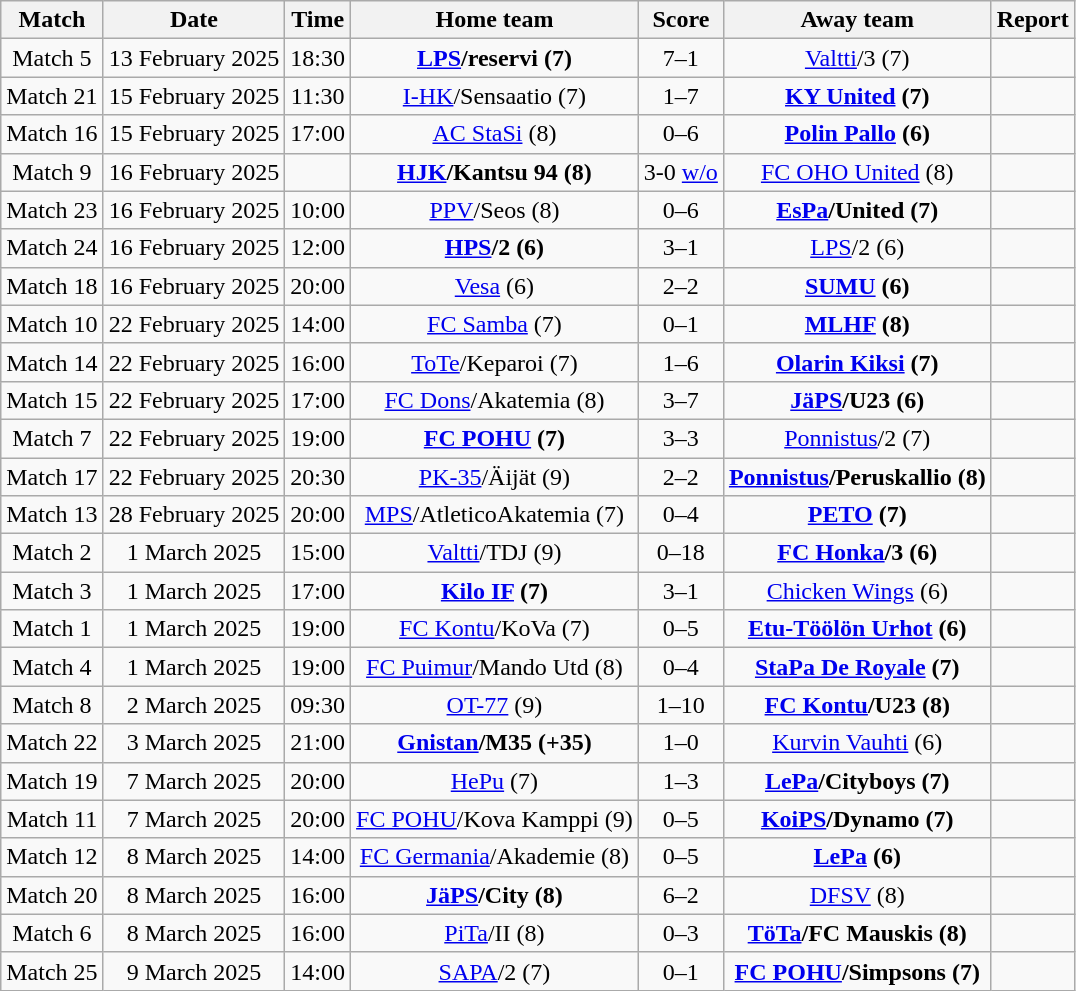<table class="wikitable" style="text-align:center">
<tr>
<th style= width="40px">Match</th>
<th style= width="40px">Date</th>
<th style= width="40px">Time</th>
<th style= width="150px">Home team</th>
<th style= width="60px">Score</th>
<th style= width="150px">Away team</th>
<th style= width="30px">Report</th>
</tr>
<tr>
<td>Match 5</td>
<td>13 February 2025</td>
<td>18:30</td>
<td><strong><a href='#'>LPS</a>/reservi (7)</strong></td>
<td>7–1</td>
<td><a href='#'>Valtti</a>/3 (7)</td>
<td></td>
</tr>
<tr>
<td>Match 21</td>
<td>15 February 2025</td>
<td>11:30</td>
<td><a href='#'>I-HK</a>/Sensaatio (7)</td>
<td>1–7</td>
<td><strong><a href='#'>KY United</a> (7)</strong></td>
<td></td>
</tr>
<tr>
<td>Match 16</td>
<td>15 February 2025</td>
<td>17:00</td>
<td><a href='#'>AC StaSi</a> (8)</td>
<td>0–6</td>
<td><strong><a href='#'>Polin Pallo</a> (6)</strong></td>
<td></td>
</tr>
<tr>
<td>Match 9</td>
<td>16 February 2025</td>
<td></td>
<td><strong><a href='#'>HJK</a>/Kantsu 94 (8)</strong></td>
<td>3-0 <a href='#'>w/o</a></td>
<td><a href='#'>FC OHO United</a> (8)</td>
<td></td>
</tr>
<tr>
<td>Match 23</td>
<td>16 February 2025</td>
<td>10:00</td>
<td><a href='#'>PPV</a>/Seos (8)</td>
<td>0–6</td>
<td><strong><a href='#'>EsPa</a>/United (7)</strong></td>
<td></td>
</tr>
<tr>
<td>Match 24</td>
<td>16 February 2025</td>
<td>12:00</td>
<td><strong><a href='#'>HPS</a>/2 (6)</strong></td>
<td>3–1</td>
<td><a href='#'>LPS</a>/2 (6)</td>
<td></td>
</tr>
<tr>
<td>Match 18</td>
<td>16 February 2025</td>
<td>20:00</td>
<td><a href='#'>Vesa</a> (6)</td>
<td>2–2 </td>
<td><strong><a href='#'>SUMU</a> (6)</strong></td>
<td></td>
</tr>
<tr>
<td>Match 10</td>
<td>22 February 2025</td>
<td>14:00</td>
<td><a href='#'>FC Samba</a> (7)</td>
<td>0–1</td>
<td><strong><a href='#'>MLHF</a> (8)</strong></td>
<td></td>
</tr>
<tr>
<td>Match 14</td>
<td>22 February 2025</td>
<td>16:00</td>
<td><a href='#'>ToTe</a>/Keparoi (7)</td>
<td>1–6</td>
<td><strong><a href='#'>Olarin Kiksi</a> (7)</strong></td>
<td></td>
</tr>
<tr>
<td>Match 15</td>
<td>22 February 2025</td>
<td>17:00</td>
<td><a href='#'>FC Dons</a>/Akatemia (8)</td>
<td>3–7</td>
<td><strong><a href='#'>JäPS</a>/U23 (6)</strong></td>
<td></td>
</tr>
<tr>
<td>Match 7</td>
<td>22 February 2025</td>
<td>19:00</td>
<td><strong><a href='#'>FC POHU</a> (7)</strong></td>
<td>3–3 </td>
<td><a href='#'>Ponnistus</a>/2 (7)</td>
<td></td>
</tr>
<tr>
<td>Match 17</td>
<td>22 February 2025</td>
<td>20:30</td>
<td><a href='#'>PK-35</a>/Äijät (9)</td>
<td>2–2 </td>
<td><strong><a href='#'>Ponnistus</a>/Peruskallio (8)</strong></td>
<td></td>
</tr>
<tr>
<td>Match 13</td>
<td>28 February 2025</td>
<td>20:00</td>
<td><a href='#'>MPS</a>/AtleticoAkatemia (7)</td>
<td>0–4</td>
<td><strong><a href='#'>PETO</a> (7)</strong></td>
<td></td>
</tr>
<tr>
<td>Match 2</td>
<td>1 March 2025</td>
<td>15:00</td>
<td><a href='#'>Valtti</a>/TDJ (9)</td>
<td>0–18</td>
<td><strong><a href='#'>FC Honka</a>/3 (6)</strong></td>
<td></td>
</tr>
<tr>
<td>Match 3</td>
<td>1 March 2025</td>
<td>17:00</td>
<td><strong><a href='#'>Kilo IF</a> (7)</strong></td>
<td>3–1</td>
<td><a href='#'>Chicken Wings</a> (6)</td>
<td></td>
</tr>
<tr>
<td>Match 1</td>
<td>1 March 2025</td>
<td>19:00</td>
<td><a href='#'>FC Kontu</a>/KoVa (7)</td>
<td>0–5</td>
<td><strong><a href='#'>Etu-Töölön Urhot</a> (6)</strong></td>
<td></td>
</tr>
<tr>
<td>Match 4</td>
<td>1 March 2025</td>
<td>19:00</td>
<td><a href='#'>FC Puimur</a>/Mando Utd (8)</td>
<td>0–4</td>
<td><strong><a href='#'>StaPa De Royale</a> (7)</strong></td>
<td></td>
</tr>
<tr>
<td>Match 8</td>
<td>2 March 2025</td>
<td>09:30</td>
<td><a href='#'>OT-77</a> (9)</td>
<td>1–10</td>
<td><strong><a href='#'>FC Kontu</a>/U23 (8)</strong></td>
<td></td>
</tr>
<tr>
<td>Match 22</td>
<td>3 March 2025</td>
<td>21:00</td>
<td><strong><a href='#'>Gnistan</a>/M35 (+35)</strong></td>
<td>1–0</td>
<td><a href='#'>Kurvin Vauhti</a> (6)</td>
<td></td>
</tr>
<tr>
<td>Match 19</td>
<td>7 March 2025</td>
<td>20:00</td>
<td><a href='#'>HePu</a> (7)</td>
<td>1–3</td>
<td><strong><a href='#'>LePa</a>/Cityboys (7)</strong></td>
<td></td>
</tr>
<tr>
<td>Match 11</td>
<td>7 March 2025</td>
<td>20:00</td>
<td><a href='#'>FC POHU</a>/Kova Kamppi (9)</td>
<td>0–5</td>
<td><strong><a href='#'>KoiPS</a>/Dynamo (7)</strong></td>
<td></td>
</tr>
<tr>
<td>Match 12</td>
<td>8 March 2025</td>
<td>14:00</td>
<td><a href='#'>FC Germania</a>/Akademie (8)</td>
<td>0–5</td>
<td><strong><a href='#'>LePa</a> (6)</strong></td>
<td></td>
</tr>
<tr>
<td>Match 20</td>
<td>8 March 2025</td>
<td>16:00</td>
<td><strong><a href='#'>JäPS</a>/City (8)</strong></td>
<td>6–2</td>
<td><a href='#'>DFSV</a> (8)</td>
<td></td>
</tr>
<tr>
<td>Match 6</td>
<td>8 March 2025</td>
<td>16:00</td>
<td><a href='#'>PiTa</a>/II (8)</td>
<td>0–3</td>
<td><strong><a href='#'>TöTa</a>/FC Mauskis (8)</strong></td>
<td></td>
</tr>
<tr>
<td>Match 25</td>
<td>9 March 2025</td>
<td>14:00</td>
<td><a href='#'>SAPA</a>/2 (7)</td>
<td>0–1</td>
<td><strong><a href='#'>FC POHU</a>/Simpsons (7)</strong></td>
<td></td>
</tr>
</table>
